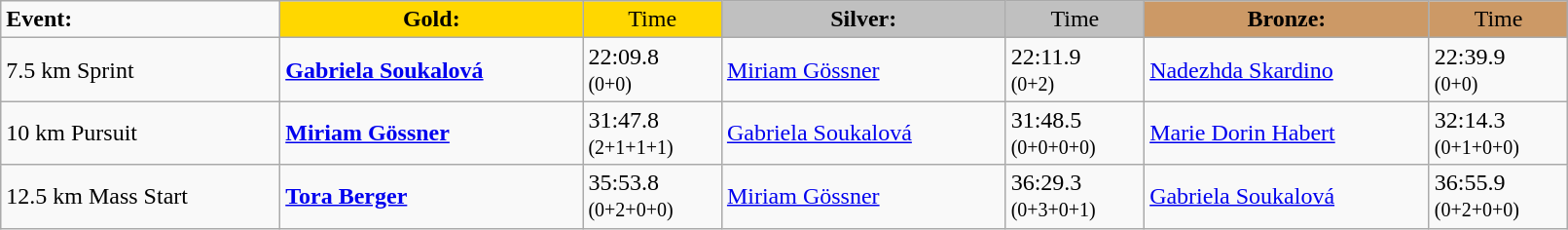<table class="wikitable" width=85%>
<tr>
<td><strong>Event:</strong></td>
<td style="text-align:center;background-color:gold;"><strong>Gold:</strong></td>
<td style="text-align:center;background-color:gold;">Time</td>
<td style="text-align:center;background-color:silver;"><strong>Silver:</strong></td>
<td style="text-align:center;background-color:silver;">Time</td>
<td style="text-align:center;background-color:#CC9966;"><strong>Bronze:</strong></td>
<td style="text-align:center;background-color:#CC9966;">Time</td>
</tr>
<tr>
<td>7.5 km Sprint<br></td>
<td><strong><a href='#'>Gabriela Soukalová</a></strong><br><small></small></td>
<td>22:09.8<br><small>(0+0)</small></td>
<td><a href='#'>Miriam Gössner</a><br><small></small></td>
<td>22:11.9<br><small>(0+2)</small></td>
<td><a href='#'>Nadezhda Skardino</a><br><small></small></td>
<td>22:39.9<br><small>(0+0)</small></td>
</tr>
<tr>
<td>10 km Pursuit<br></td>
<td><strong><a href='#'>Miriam Gössner</a></strong><br><small></small></td>
<td>31:47.8<br><small>(2+1+1+1)</small></td>
<td><a href='#'>Gabriela Soukalová</a><br><small></small></td>
<td>31:48.5<br><small>(0+0+0+0)</small></td>
<td><a href='#'>Marie Dorin Habert</a><br><small></small></td>
<td>32:14.3<br><small>(0+1+0+0)</small></td>
</tr>
<tr>
<td>12.5 km Mass Start<br></td>
<td><strong><a href='#'>Tora Berger</a></strong><br><small></small></td>
<td>35:53.8<br><small>(0+2+0+0)</small></td>
<td><a href='#'>Miriam Gössner</a><br><small></small></td>
<td>36:29.3<br><small>(0+3+0+1)</small></td>
<td><a href='#'>Gabriela Soukalová</a><br><small></small></td>
<td>36:55.9<br><small>(0+2+0+0)</small></td>
</tr>
</table>
